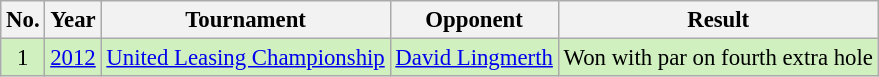<table class="wikitable" style="font-size:95%;">
<tr>
<th>No.</th>
<th>Year</th>
<th>Tournament</th>
<th>Opponent</th>
<th>Result</th>
</tr>
<tr style="background:#D0F0C0;">
<td align=center>1</td>
<td align=center><a href='#'>2012</a></td>
<td><a href='#'>United Leasing Championship</a></td>
<td> <a href='#'>David Lingmerth</a></td>
<td>Won with par on fourth extra hole</td>
</tr>
</table>
